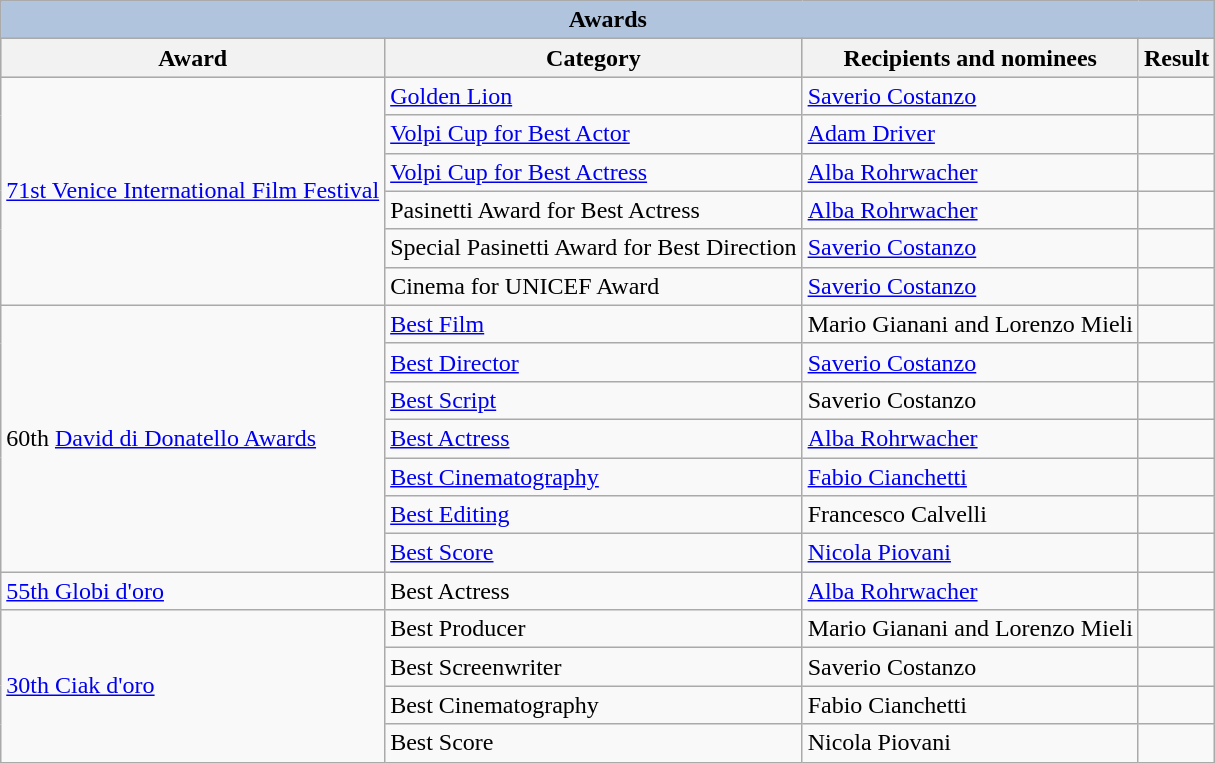<table class="wikitable sortable">
<tr>
<th colspan="5" style="background: LightSteelBlue;">Awards</th>
</tr>
<tr style="background:#ccc; text-align:center;">
<th>Award</th>
<th>Category</th>
<th>Recipients and nominees</th>
<th>Result</th>
</tr>
<tr>
<td rowspan="6"><a href='#'>71st Venice International Film Festival</a></td>
<td><a href='#'>Golden Lion</a></td>
<td><a href='#'>Saverio Costanzo</a></td>
<td></td>
</tr>
<tr>
<td><a href='#'>Volpi Cup for Best Actor</a></td>
<td><a href='#'>Adam Driver</a></td>
<td></td>
</tr>
<tr>
<td><a href='#'>Volpi Cup for Best Actress</a></td>
<td><a href='#'>Alba Rohrwacher</a></td>
<td></td>
</tr>
<tr>
<td>Pasinetti Award for Best Actress</td>
<td><a href='#'>Alba Rohrwacher</a></td>
<td></td>
</tr>
<tr>
<td>Special Pasinetti Award for Best Direction</td>
<td><a href='#'>Saverio Costanzo</a></td>
<td></td>
</tr>
<tr>
<td>Cinema for UNICEF Award</td>
<td><a href='#'>Saverio Costanzo</a></td>
<td></td>
</tr>
<tr>
<td rowspan="7">60th <a href='#'>David di Donatello Awards</a></td>
<td><a href='#'>Best Film</a></td>
<td>Mario Gianani and Lorenzo Mieli</td>
<td></td>
</tr>
<tr>
<td><a href='#'>Best Director</a></td>
<td><a href='#'>Saverio Costanzo</a></td>
<td></td>
</tr>
<tr>
<td><a href='#'>Best Script</a></td>
<td>Saverio Costanzo</td>
<td></td>
</tr>
<tr>
<td><a href='#'>Best Actress</a></td>
<td><a href='#'>Alba Rohrwacher</a></td>
<td></td>
</tr>
<tr>
<td><a href='#'>Best Cinematography</a></td>
<td><a href='#'>Fabio Cianchetti</a></td>
<td></td>
</tr>
<tr>
<td><a href='#'>Best Editing</a></td>
<td>Francesco Calvelli</td>
<td></td>
</tr>
<tr>
<td><a href='#'>Best Score</a></td>
<td><a href='#'>Nicola Piovani</a></td>
<td></td>
</tr>
<tr>
<td><a href='#'>55th Globi d'oro</a></td>
<td>Best Actress</td>
<td><a href='#'>Alba Rohrwacher</a></td>
<td></td>
</tr>
<tr>
<td rowspan="4"><a href='#'>30th Ciak d'oro</a></td>
<td>Best Producer</td>
<td>Mario Gianani and Lorenzo Mieli</td>
<td></td>
</tr>
<tr>
<td>Best Screenwriter</td>
<td>Saverio Costanzo</td>
<td></td>
</tr>
<tr>
<td>Best Cinematography</td>
<td>Fabio Cianchetti</td>
<td></td>
</tr>
<tr>
<td>Best Score</td>
<td>Nicola Piovani</td>
<td></td>
</tr>
</table>
